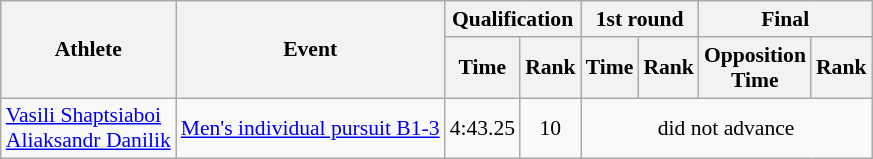<table class=wikitable style="font-size:90%">
<tr>
<th rowspan="2">Athlete</th>
<th rowspan="2">Event</th>
<th colspan="2">Qualification</th>
<th colspan="2">1st round</th>
<th colspan="2">Final</th>
</tr>
<tr>
<th>Time</th>
<th>Rank</th>
<th>Time</th>
<th>Rank</th>
<th>Opposition<br>Time</th>
<th>Rank</th>
</tr>
<tr>
<td><a href='#'>Vasili Shaptsiaboi</a><br> <a href='#'>Aliaksandr Danilik</a></td>
<td><a href='#'>Men's individual pursuit B1-3</a></td>
<td align="center">4:43.25</td>
<td align="center">10</td>
<td align="center" colspan="4">did not advance</td>
</tr>
</table>
